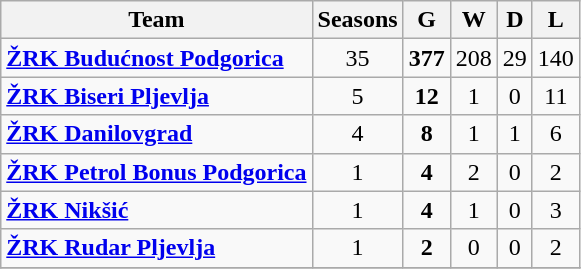<table class="wikitable" style="text-align:center;">
<tr>
<th>Team</th>
<th>Seasons</th>
<th>G</th>
<th>W</th>
<th>D</th>
<th>L</th>
</tr>
<tr>
<td style="text-align:left;"><strong><a href='#'>ŽRK Budućnost Podgorica</a></strong></td>
<td>35</td>
<td><strong>377</strong></td>
<td>208</td>
<td>29</td>
<td>140</td>
</tr>
<tr>
<td style="text-align:left;"><strong><a href='#'>ŽRK Biseri Pljevlja</a></strong></td>
<td>5</td>
<td><strong>12</strong></td>
<td>1</td>
<td>0</td>
<td>11</td>
</tr>
<tr>
<td style="text-align:left;"><strong><a href='#'>ŽRK Danilovgrad</a></strong></td>
<td>4</td>
<td><strong>8</strong></td>
<td>1</td>
<td>1</td>
<td>6</td>
</tr>
<tr>
<td style="text-align:left;"><strong><a href='#'>ŽRK Petrol Bonus Podgorica</a></strong></td>
<td>1</td>
<td><strong>4</strong></td>
<td>2</td>
<td>0</td>
<td>2</td>
</tr>
<tr>
<td style="text-align:left;"><strong><a href='#'>ŽRK Nikšić</a></strong></td>
<td>1</td>
<td><strong>4</strong></td>
<td>1</td>
<td>0</td>
<td>3</td>
</tr>
<tr>
<td style="text-align:left;"><strong><a href='#'>ŽRK Rudar Pljevlja</a></strong></td>
<td>1</td>
<td><strong>2</strong></td>
<td>0</td>
<td>0</td>
<td>2</td>
</tr>
<tr>
</tr>
</table>
